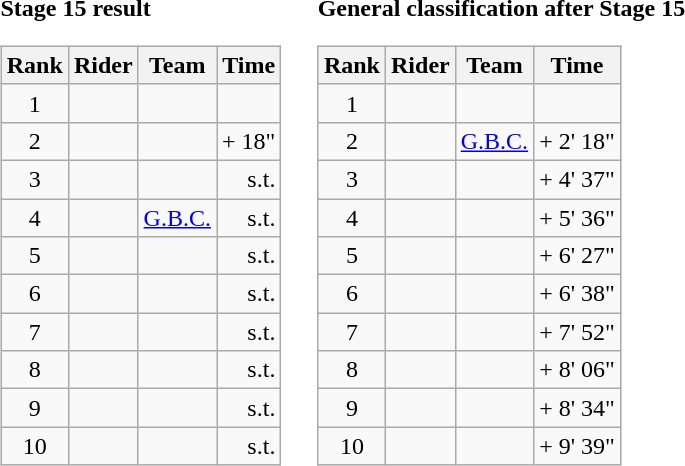<table>
<tr>
<td><strong>Stage 15 result</strong><br><table class="wikitable">
<tr>
<th scope="col">Rank</th>
<th scope="col">Rider</th>
<th scope="col">Team</th>
<th scope="col">Time</th>
</tr>
<tr>
<td style="text-align:center;">1</td>
<td></td>
<td></td>
<td style="text-align:right;"></td>
</tr>
<tr>
<td style="text-align:center;">2</td>
<td></td>
<td></td>
<td style="text-align:right;">+ 18"</td>
</tr>
<tr>
<td style="text-align:center;">3</td>
<td></td>
<td></td>
<td style="text-align:right;">s.t.</td>
</tr>
<tr>
<td style="text-align:center;">4</td>
<td></td>
<td><a href='#'>G.B.C.</a></td>
<td style="text-align:right;">s.t.</td>
</tr>
<tr>
<td style="text-align:center;">5</td>
<td></td>
<td></td>
<td style="text-align:right;">s.t.</td>
</tr>
<tr>
<td style="text-align:center;">6</td>
<td></td>
<td></td>
<td style="text-align:right;">s.t.</td>
</tr>
<tr>
<td style="text-align:center;">7</td>
<td></td>
<td></td>
<td style="text-align:right;">s.t.</td>
</tr>
<tr>
<td style="text-align:center;">8</td>
<td></td>
<td></td>
<td style="text-align:right;">s.t.</td>
</tr>
<tr>
<td style="text-align:center;">9</td>
<td></td>
<td></td>
<td style="text-align:right;">s.t.</td>
</tr>
<tr>
<td style="text-align:center;">10</td>
<td></td>
<td></td>
<td style="text-align:right;">s.t.</td>
</tr>
</table>
</td>
<td></td>
<td><strong>General classification after Stage 15</strong><br><table class="wikitable">
<tr>
<th scope="col">Rank</th>
<th scope="col">Rider</th>
<th scope="col">Team</th>
<th scope="col">Time</th>
</tr>
<tr>
<td style="text-align:center;">1</td>
<td></td>
<td></td>
<td style="text-align:right;"></td>
</tr>
<tr>
<td style="text-align:center;">2</td>
<td></td>
<td><a href='#'>G.B.C.</a></td>
<td style="text-align:right;">+ 2' 18"</td>
</tr>
<tr>
<td style="text-align:center;">3</td>
<td></td>
<td></td>
<td style="text-align:right;">+ 4' 37"</td>
</tr>
<tr>
<td style="text-align:center;">4</td>
<td></td>
<td></td>
<td style="text-align:right;">+ 5' 36"</td>
</tr>
<tr>
<td style="text-align:center;">5</td>
<td></td>
<td></td>
<td style="text-align:right;">+ 6' 27"</td>
</tr>
<tr>
<td style="text-align:center;">6</td>
<td></td>
<td></td>
<td style="text-align:right;">+ 6' 38"</td>
</tr>
<tr>
<td style="text-align:center;">7</td>
<td></td>
<td></td>
<td style="text-align:right;">+ 7' 52"</td>
</tr>
<tr>
<td style="text-align:center;">8</td>
<td></td>
<td></td>
<td style="text-align:right;">+ 8' 06"</td>
</tr>
<tr>
<td style="text-align:center;">9</td>
<td></td>
<td></td>
<td style="text-align:right;">+ 8' 34"</td>
</tr>
<tr>
<td style="text-align:center;">10</td>
<td></td>
<td></td>
<td style="text-align:right;">+ 9' 39"</td>
</tr>
</table>
</td>
</tr>
</table>
